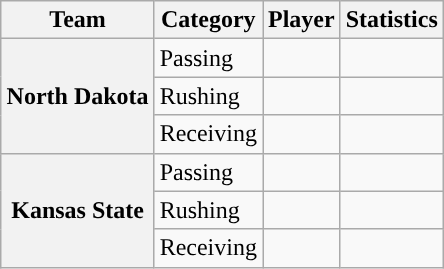<table class="wikitable" style="float:right">
<tr>
<th>Team</th>
<th>Category</th>
<th>Player</th>
<th>Statistics</th>
</tr>
<tr>
<th rowspan=3>North Dakota</th>
<td>Passing</td>
<td></td>
<td></td>
</tr>
<tr>
<td>Rushing</td>
<td></td>
<td></td>
</tr>
<tr>
<td>Receiving</td>
<td></td>
<td></td>
</tr>
<tr>
<th rowspan=3>Kansas State</th>
<td>Passing</td>
<td></td>
<td></td>
</tr>
<tr>
<td>Rushing</td>
<td></td>
<td></td>
</tr>
<tr>
<td>Receiving</td>
<td></td>
<td></td>
</tr>
</table>
